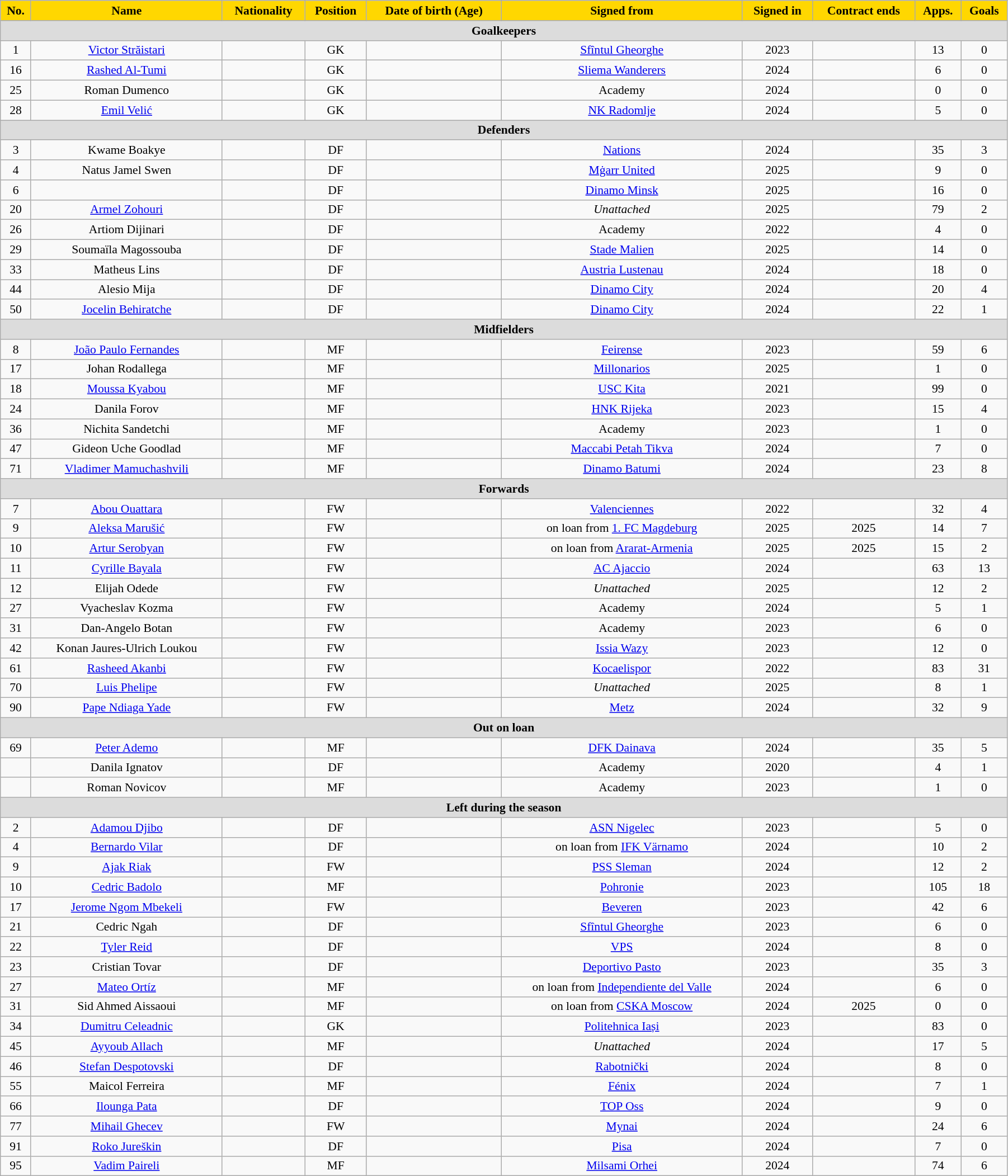<table class="wikitable"  style="text-align:center; font-size:90%; width:95%;">
<tr>
<th style="background:gold; color:black; text-align:center;">No.</th>
<th style="background:gold; color:black; text-align:center;">Name</th>
<th style="background:gold; color:black; text-align:center;">Nationality</th>
<th style="background:gold; color:black; text-align:center;">Position</th>
<th style="background:gold; color:black; text-align:center;">Date of birth (Age)</th>
<th style="background:gold; color:black; text-align:center;">Signed from</th>
<th style="background:gold; color:black; text-align:center;">Signed in</th>
<th style="background:gold; color:black; text-align:center;">Contract ends</th>
<th style="background:gold; color:black; text-align:center;">Apps.</th>
<th style="background:gold; color:black; text-align:center;">Goals</th>
</tr>
<tr>
<th colspan="11"  style="background:#dcdcdc; text-align:center;">Goalkeepers</th>
</tr>
<tr>
<td>1</td>
<td><a href='#'>Victor Străistari</a></td>
<td></td>
<td>GK</td>
<td></td>
<td><a href='#'>Sfîntul Gheorghe</a></td>
<td>2023</td>
<td></td>
<td>13</td>
<td>0</td>
</tr>
<tr>
<td>16</td>
<td><a href='#'>Rashed Al-Tumi</a></td>
<td></td>
<td>GK</td>
<td></td>
<td><a href='#'>Sliema Wanderers</a></td>
<td>2024</td>
<td></td>
<td>6</td>
<td>0</td>
</tr>
<tr>
<td>25</td>
<td>Roman Dumenco</td>
<td></td>
<td>GK</td>
<td></td>
<td>Academy</td>
<td>2024</td>
<td></td>
<td>0</td>
<td>0</td>
</tr>
<tr>
<td>28</td>
<td><a href='#'>Emil Velić</a></td>
<td></td>
<td>GK</td>
<td></td>
<td><a href='#'>NK Radomlje</a></td>
<td>2024</td>
<td></td>
<td>5</td>
<td>0</td>
</tr>
<tr>
<th colspan="11"  style="background:#dcdcdc; text-align:center;">Defenders</th>
</tr>
<tr>
<td>3</td>
<td>Kwame Boakye</td>
<td></td>
<td>DF</td>
<td></td>
<td><a href='#'>Nations</a></td>
<td>2024</td>
<td></td>
<td>35</td>
<td>3</td>
</tr>
<tr>
<td>4</td>
<td>Natus Jamel Swen</td>
<td></td>
<td>DF</td>
<td></td>
<td><a href='#'>Mġarr United</a></td>
<td>2025</td>
<td></td>
<td>9</td>
<td>0</td>
</tr>
<tr>
<td>6</td>
<td></td>
<td></td>
<td>DF</td>
<td></td>
<td><a href='#'>Dinamo Minsk</a></td>
<td>2025</td>
<td></td>
<td>16</td>
<td>0</td>
</tr>
<tr>
<td>20</td>
<td><a href='#'>Armel Zohouri</a></td>
<td></td>
<td>DF</td>
<td></td>
<td><em>Unattached</em></td>
<td>2025</td>
<td></td>
<td>79</td>
<td>2</td>
</tr>
<tr>
<td>26</td>
<td>Artiom Dijinari</td>
<td></td>
<td>DF</td>
<td></td>
<td>Academy</td>
<td>2022</td>
<td></td>
<td>4</td>
<td>0</td>
</tr>
<tr>
<td>29</td>
<td>Soumaïla Magossouba</td>
<td></td>
<td>DF</td>
<td></td>
<td><a href='#'>Stade Malien</a></td>
<td>2025</td>
<td></td>
<td>14</td>
<td>0</td>
</tr>
<tr>
<td>33</td>
<td>Matheus Lins</td>
<td></td>
<td>DF</td>
<td></td>
<td><a href='#'>Austria Lustenau</a></td>
<td>2024</td>
<td></td>
<td>18</td>
<td>0</td>
</tr>
<tr>
<td>44</td>
<td>Alesio Mija</td>
<td></td>
<td>DF</td>
<td></td>
<td><a href='#'>Dinamo City</a></td>
<td>2024</td>
<td></td>
<td>20</td>
<td>4</td>
</tr>
<tr>
<td>50</td>
<td><a href='#'>Jocelin Behiratche</a></td>
<td></td>
<td>DF</td>
<td></td>
<td><a href='#'>Dinamo City</a></td>
<td>2024</td>
<td></td>
<td>22</td>
<td>1</td>
</tr>
<tr>
<th colspan="11"  style="background:#dcdcdc; text-align:center;">Midfielders</th>
</tr>
<tr>
<td>8</td>
<td><a href='#'>João Paulo Fernandes</a></td>
<td></td>
<td>MF</td>
<td></td>
<td><a href='#'>Feirense</a></td>
<td>2023</td>
<td></td>
<td>59</td>
<td>6</td>
</tr>
<tr>
<td>17</td>
<td>Johan Rodallega</td>
<td></td>
<td>MF</td>
<td></td>
<td><a href='#'>Millonarios</a></td>
<td>2025</td>
<td></td>
<td>1</td>
<td>0</td>
</tr>
<tr>
<td>18</td>
<td><a href='#'>Moussa Kyabou</a></td>
<td></td>
<td>MF</td>
<td></td>
<td><a href='#'>USC Kita</a></td>
<td>2021</td>
<td></td>
<td>99</td>
<td>0</td>
</tr>
<tr>
<td>24</td>
<td>Danila Forov</td>
<td></td>
<td>MF</td>
<td></td>
<td><a href='#'>HNK Rijeka</a></td>
<td>2023</td>
<td></td>
<td>15</td>
<td>4</td>
</tr>
<tr>
<td>36</td>
<td>Nichita Sandetchi</td>
<td></td>
<td>MF</td>
<td></td>
<td>Academy</td>
<td>2023</td>
<td></td>
<td>1</td>
<td>0</td>
</tr>
<tr>
<td>47</td>
<td>Gideon Uche Goodlad</td>
<td></td>
<td>MF</td>
<td></td>
<td><a href='#'>Maccabi Petah Tikva</a></td>
<td>2024</td>
<td></td>
<td>7</td>
<td>0</td>
</tr>
<tr>
<td>71</td>
<td><a href='#'>Vladimer Mamuchashvili</a></td>
<td></td>
<td>MF</td>
<td></td>
<td><a href='#'>Dinamo Batumi</a></td>
<td>2024</td>
<td></td>
<td>23</td>
<td>8</td>
</tr>
<tr>
<th colspan="11"  style="background:#dcdcdc; text-align:center;">Forwards</th>
</tr>
<tr>
<td>7</td>
<td><a href='#'>Abou Ouattara</a></td>
<td></td>
<td>FW</td>
<td></td>
<td><a href='#'>Valenciennes</a></td>
<td>2022</td>
<td></td>
<td>32</td>
<td>4</td>
</tr>
<tr>
<td>9</td>
<td><a href='#'>Aleksa Marušić</a></td>
<td></td>
<td>FW</td>
<td></td>
<td>on loan from <a href='#'>1. FC Magdeburg</a></td>
<td>2025</td>
<td>2025</td>
<td>14</td>
<td>7</td>
</tr>
<tr>
<td>10</td>
<td><a href='#'>Artur Serobyan</a></td>
<td></td>
<td>FW</td>
<td></td>
<td>on loan from <a href='#'>Ararat-Armenia</a></td>
<td>2025</td>
<td>2025</td>
<td>15</td>
<td>2</td>
</tr>
<tr>
<td>11</td>
<td><a href='#'>Cyrille Bayala</a></td>
<td></td>
<td>FW</td>
<td></td>
<td><a href='#'>AC Ajaccio</a></td>
<td>2024</td>
<td></td>
<td>63</td>
<td>13</td>
</tr>
<tr>
<td>12</td>
<td>Elijah Odede</td>
<td></td>
<td>FW</td>
<td></td>
<td><em>Unattached</em></td>
<td>2025</td>
<td></td>
<td>12</td>
<td>2</td>
</tr>
<tr>
<td>27</td>
<td>Vyacheslav Kozma</td>
<td></td>
<td>FW</td>
<td></td>
<td>Academy</td>
<td>2024</td>
<td></td>
<td>5</td>
<td>1</td>
</tr>
<tr>
<td>31</td>
<td>Dan-Angelo Botan</td>
<td></td>
<td>FW</td>
<td></td>
<td>Academy</td>
<td>2023</td>
<td></td>
<td>6</td>
<td>0</td>
</tr>
<tr>
<td>42</td>
<td>Konan Jaures-Ulrich Loukou</td>
<td></td>
<td>FW</td>
<td></td>
<td><a href='#'>Issia Wazy</a></td>
<td>2023</td>
<td></td>
<td>12</td>
<td>0</td>
</tr>
<tr>
<td>61</td>
<td><a href='#'>Rasheed Akanbi</a></td>
<td></td>
<td>FW</td>
<td></td>
<td><a href='#'>Kocaelispor</a></td>
<td>2022</td>
<td></td>
<td>83</td>
<td>31</td>
</tr>
<tr>
<td>70</td>
<td><a href='#'>Luis Phelipe</a></td>
<td></td>
<td>FW</td>
<td></td>
<td><em>Unattached</em></td>
<td>2025</td>
<td></td>
<td>8</td>
<td>1</td>
</tr>
<tr>
<td>90</td>
<td><a href='#'>Pape Ndiaga Yade</a></td>
<td></td>
<td>FW</td>
<td></td>
<td><a href='#'>Metz</a></td>
<td>2024</td>
<td></td>
<td>32</td>
<td>9</td>
</tr>
<tr>
<th colspan="11"  style="background:#dcdcdc; text-align:center;">Out on loan</th>
</tr>
<tr>
<td>69</td>
<td><a href='#'>Peter Ademo</a></td>
<td></td>
<td>MF</td>
<td></td>
<td><a href='#'>DFK Dainava</a></td>
<td>2024</td>
<td></td>
<td>35</td>
<td>5</td>
</tr>
<tr>
<td></td>
<td>Danila Ignatov</td>
<td></td>
<td>DF</td>
<td></td>
<td>Academy</td>
<td>2020</td>
<td></td>
<td>4</td>
<td>1</td>
</tr>
<tr>
<td></td>
<td>Roman Novicov</td>
<td></td>
<td>MF</td>
<td></td>
<td>Academy</td>
<td>2023</td>
<td></td>
<td>1</td>
<td>0</td>
</tr>
<tr>
<th colspan="11"  style="background:#dcdcdc; text-align:center;">Left during the season</th>
</tr>
<tr>
<td>2</td>
<td><a href='#'>Adamou Djibo</a></td>
<td></td>
<td>DF</td>
<td></td>
<td><a href='#'>ASN Nigelec</a></td>
<td>2023</td>
<td></td>
<td>5</td>
<td>0</td>
</tr>
<tr>
<td>4</td>
<td><a href='#'>Bernardo Vilar</a></td>
<td></td>
<td>DF</td>
<td></td>
<td>on loan from <a href='#'>IFK Värnamo</a></td>
<td>2024</td>
<td></td>
<td>10</td>
<td>2</td>
</tr>
<tr>
<td>9</td>
<td><a href='#'>Ajak Riak</a></td>
<td></td>
<td>FW</td>
<td></td>
<td><a href='#'>PSS Sleman</a></td>
<td>2024</td>
<td></td>
<td>12</td>
<td>2</td>
</tr>
<tr>
<td>10</td>
<td><a href='#'>Cedric Badolo</a></td>
<td></td>
<td>MF</td>
<td></td>
<td><a href='#'>Pohronie</a></td>
<td>2023</td>
<td></td>
<td>105</td>
<td>18</td>
</tr>
<tr>
<td>17</td>
<td><a href='#'>Jerome Ngom Mbekeli</a></td>
<td></td>
<td>FW</td>
<td></td>
<td><a href='#'>Beveren</a></td>
<td>2023</td>
<td></td>
<td>42</td>
<td>6</td>
</tr>
<tr>
<td>21</td>
<td>Cedric Ngah</td>
<td></td>
<td>DF</td>
<td></td>
<td><a href='#'>Sfîntul Gheorghe</a></td>
<td>2023</td>
<td></td>
<td>6</td>
<td>0</td>
</tr>
<tr>
<td>22</td>
<td><a href='#'>Tyler Reid</a></td>
<td></td>
<td>DF</td>
<td></td>
<td><a href='#'>VPS</a></td>
<td>2024</td>
<td></td>
<td>8</td>
<td>0</td>
</tr>
<tr>
<td>23</td>
<td>Cristian Tovar</td>
<td></td>
<td>DF</td>
<td></td>
<td><a href='#'>Deportivo Pasto</a></td>
<td>2023</td>
<td></td>
<td>35</td>
<td>3</td>
</tr>
<tr>
<td>27</td>
<td><a href='#'>Mateo Ortíz</a></td>
<td></td>
<td>MF</td>
<td></td>
<td>on loan from <a href='#'>Independiente del Valle</a></td>
<td>2024</td>
<td></td>
<td>6</td>
<td>0</td>
</tr>
<tr>
<td>31</td>
<td>Sid Ahmed Aissaoui</td>
<td></td>
<td>MF</td>
<td></td>
<td>on loan from <a href='#'>CSKA Moscow</a></td>
<td>2024</td>
<td>2025</td>
<td>0</td>
<td>0</td>
</tr>
<tr>
<td>34</td>
<td><a href='#'>Dumitru Celeadnic</a></td>
<td></td>
<td>GK</td>
<td></td>
<td><a href='#'>Politehnica Iași</a></td>
<td>2023</td>
<td></td>
<td>83</td>
<td>0</td>
</tr>
<tr>
<td>45</td>
<td><a href='#'>Ayyoub Allach</a></td>
<td></td>
<td>MF</td>
<td></td>
<td><em>Unattached</em></td>
<td>2024</td>
<td></td>
<td>17</td>
<td>5</td>
</tr>
<tr>
<td>46</td>
<td><a href='#'>Stefan Despotovski</a></td>
<td></td>
<td>DF</td>
<td></td>
<td><a href='#'>Rabotnički</a></td>
<td>2024</td>
<td></td>
<td>8</td>
<td>0</td>
</tr>
<tr>
<td>55</td>
<td>Maicol Ferreira</td>
<td></td>
<td>MF</td>
<td></td>
<td><a href='#'>Fénix</a></td>
<td>2024</td>
<td></td>
<td>7</td>
<td>1</td>
</tr>
<tr>
<td>66</td>
<td><a href='#'>Ilounga Pata</a></td>
<td></td>
<td>DF</td>
<td></td>
<td><a href='#'>TOP Oss</a></td>
<td>2024</td>
<td></td>
<td>9</td>
<td>0</td>
</tr>
<tr>
<td>77</td>
<td><a href='#'>Mihail Ghecev</a></td>
<td></td>
<td>FW</td>
<td></td>
<td><a href='#'>Mynai</a></td>
<td>2024</td>
<td></td>
<td>24</td>
<td>6</td>
</tr>
<tr>
<td>91</td>
<td><a href='#'>Roko Jureškin</a></td>
<td></td>
<td>DF</td>
<td></td>
<td><a href='#'>Pisa</a></td>
<td>2024</td>
<td></td>
<td>7</td>
<td>0</td>
</tr>
<tr>
<td>95</td>
<td><a href='#'>Vadim Paireli</a></td>
<td></td>
<td>MF</td>
<td></td>
<td><a href='#'>Milsami Orhei</a></td>
<td>2024</td>
<td></td>
<td>74</td>
<td>6</td>
</tr>
</table>
